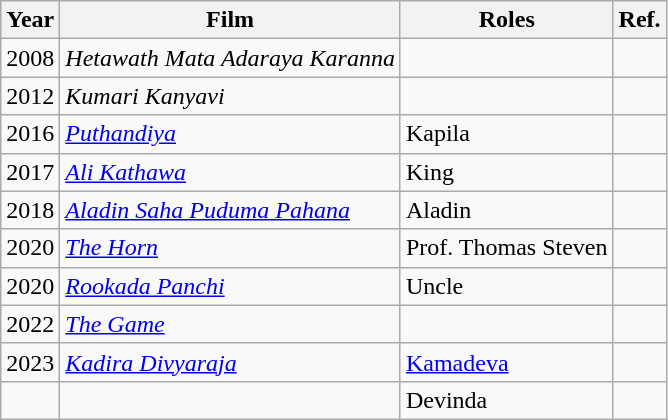<table class="wikitable">
<tr>
<th>Year</th>
<th>Film</th>
<th>Roles</th>
<th>Ref.</th>
</tr>
<tr>
<td>2008</td>
<td><em>Hetawath Mata Adaraya Karanna</em></td>
<td></td>
<td></td>
</tr>
<tr>
<td>2012</td>
<td><em>Kumari Kanyavi</em></td>
<td></td>
<td></td>
</tr>
<tr>
<td>2016</td>
<td><em><a href='#'>Puthandiya</a></em></td>
<td>Kapila</td>
<td></td>
</tr>
<tr>
<td>2017</td>
<td><em><a href='#'>Ali Kathawa</a></em></td>
<td>King</td>
<td></td>
</tr>
<tr>
<td>2018</td>
<td><em><a href='#'>Aladin Saha Puduma Pahana</a></em></td>
<td>Aladin</td>
<td></td>
</tr>
<tr>
<td>2020</td>
<td><em><a href='#'>The Horn</a></em></td>
<td>Prof. Thomas Steven</td>
<td></td>
</tr>
<tr>
<td>2020</td>
<td><em><a href='#'>Rookada Panchi</a></em></td>
<td>Uncle</td>
<td></td>
</tr>
<tr>
<td>2022</td>
<td><em><a href='#'>The Game</a></em></td>
<td></td>
<td></td>
</tr>
<tr>
<td>2023</td>
<td><em><a href='#'>Kadira Divyaraja</a></em></td>
<td><a href='#'>Kamadeva</a></td>
<td></td>
</tr>
<tr>
<td></td>
<td></td>
<td>Devinda</td>
<td></td>
</tr>
</table>
